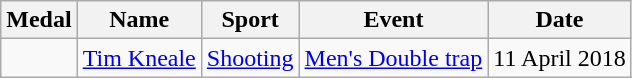<table class="wikitable sortable">
<tr>
<th>Medal</th>
<th>Name</th>
<th>Sport</th>
<th>Event</th>
<th>Date</th>
</tr>
<tr align=center>
<td></td>
<td><a href='#'>Tim Kneale</a></td>
<td><a href='#'>Shooting</a></td>
<td><a href='#'>Men's Double trap</a></td>
<td>11 April 2018</td>
</tr>
</table>
